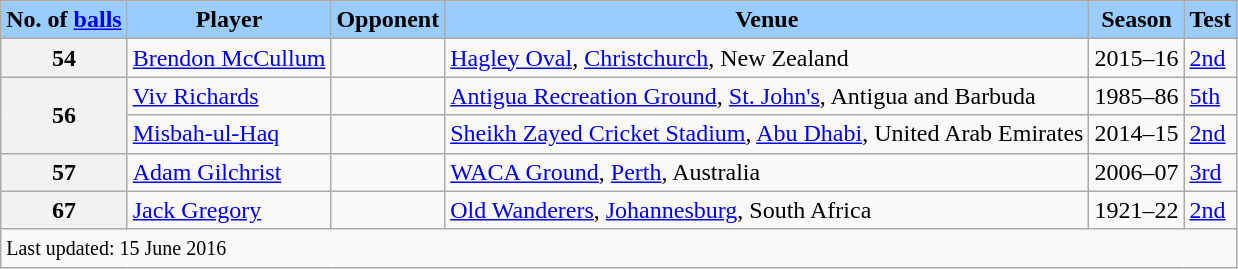<table class="wikitable">
<tr style="background:#9cf; text-align:center;">
<td><strong>No. of <a href='#'>balls</a></strong></td>
<td><strong>Player</strong></td>
<td><strong>Opponent</strong></td>
<td><strong>Venue</strong></td>
<td><strong>Season</strong></td>
<td><strong>Test</strong></td>
</tr>
<tr>
<th>54</th>
<td> <a href='#'>Brendon McCullum</a></td>
<td></td>
<td><a href='#'>Hagley Oval</a>, <a href='#'>Christchurch</a>, New Zealand</td>
<td>2015–16</td>
<td><a href='#'>2nd</a></td>
</tr>
<tr>
<th rowspan=2>56</th>
<td> <a href='#'>Viv Richards</a></td>
<td></td>
<td><a href='#'>Antigua Recreation Ground</a>, <a href='#'>St. John's</a>, Antigua and Barbuda</td>
<td>1985–86</td>
<td><a href='#'>5th</a></td>
</tr>
<tr>
<td> <a href='#'>Misbah-ul-Haq</a></td>
<td></td>
<td><a href='#'>Sheikh Zayed Cricket Stadium</a>, <a href='#'>Abu Dhabi</a>, United Arab Emirates</td>
<td>2014–15</td>
<td><a href='#'>2nd</a></td>
</tr>
<tr>
<th>57</th>
<td> <a href='#'>Adam Gilchrist</a></td>
<td></td>
<td><a href='#'>WACA Ground</a>, <a href='#'>Perth</a>, Australia</td>
<td>2006–07</td>
<td><a href='#'>3rd</a></td>
</tr>
<tr>
<th>67</th>
<td> <a href='#'>Jack Gregory</a></td>
<td></td>
<td><a href='#'>Old Wanderers</a>, <a href='#'>Johannesburg</a>, South Africa</td>
<td>1921–22</td>
<td><a href='#'>2nd</a></td>
</tr>
<tr>
<td colspan="6"><small>Last updated: 15 June 2016</small></td>
</tr>
</table>
